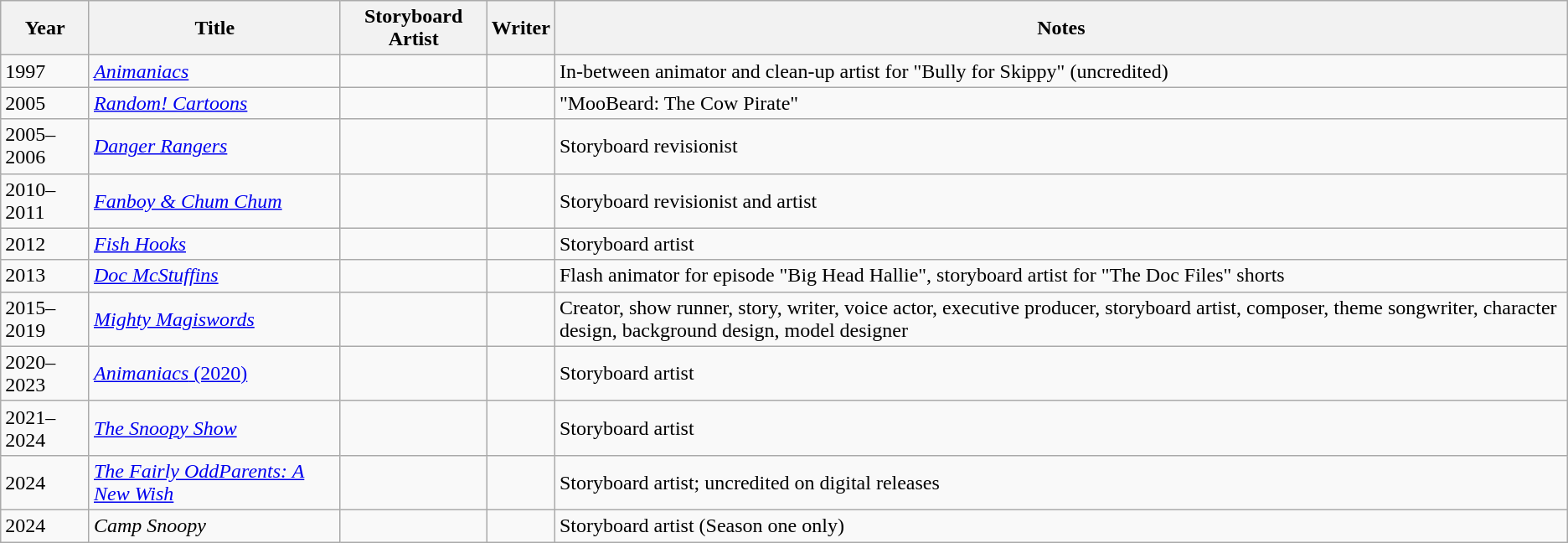<table class="wikitable sortable">
<tr>
<th>Year</th>
<th>Title</th>
<th>Storyboard Artist</th>
<th>Writer</th>
<th class="unsortable">Notes</th>
</tr>
<tr>
<td>1997</td>
<td><em><a href='#'>Animaniacs</a></em></td>
<td></td>
<td></td>
<td>In-between animator and clean-up artist for "Bully for Skippy" (uncredited)</td>
</tr>
<tr>
<td>2005</td>
<td><em><a href='#'>Random! Cartoons</a></em></td>
<td></td>
<td></td>
<td>"MooBeard: The Cow Pirate"</td>
</tr>
<tr>
<td>2005–2006</td>
<td><em><a href='#'>Danger Rangers</a></em></td>
<td></td>
<td></td>
<td>Storyboard revisionist</td>
</tr>
<tr>
<td>2010–2011</td>
<td><em><a href='#'>Fanboy & Chum Chum</a></em></td>
<td></td>
<td></td>
<td>Storyboard revisionist and artist</td>
</tr>
<tr>
<td>2012</td>
<td><em><a href='#'>Fish Hooks</a></em></td>
<td></td>
<td></td>
<td>Storyboard artist</td>
</tr>
<tr>
<td>2013</td>
<td><em><a href='#'>Doc McStuffins</a></em></td>
<td></td>
<td></td>
<td>Flash animator for episode "Big Head Hallie", storyboard artist for "The Doc Files" shorts</td>
</tr>
<tr>
<td>2015–2019</td>
<td><em><a href='#'>Mighty Magiswords</a></em></td>
<td></td>
<td></td>
<td>Creator, show runner, story, writer, voice actor, executive producer, storyboard artist, composer, theme songwriter, character design, background design, model designer</td>
</tr>
<tr>
<td>2020–2023</td>
<td><a href='#'><em>Animaniacs</em> (2020)</a></td>
<td></td>
<td></td>
<td>Storyboard artist</td>
</tr>
<tr>
<td>2021–2024</td>
<td><em><a href='#'>The Snoopy Show</a></em></td>
<td></td>
<td></td>
<td>Storyboard artist</td>
</tr>
<tr>
<td>2024</td>
<td><em><a href='#'>The Fairly OddParents: A New Wish</a></em></td>
<td></td>
<td></td>
<td>Storyboard artist; uncredited on digital releases</td>
</tr>
<tr>
<td>2024</td>
<td><em>Camp Snoopy</em></td>
<td></td>
<td></td>
<td>Storyboard artist (Season one only)</td>
</tr>
</table>
